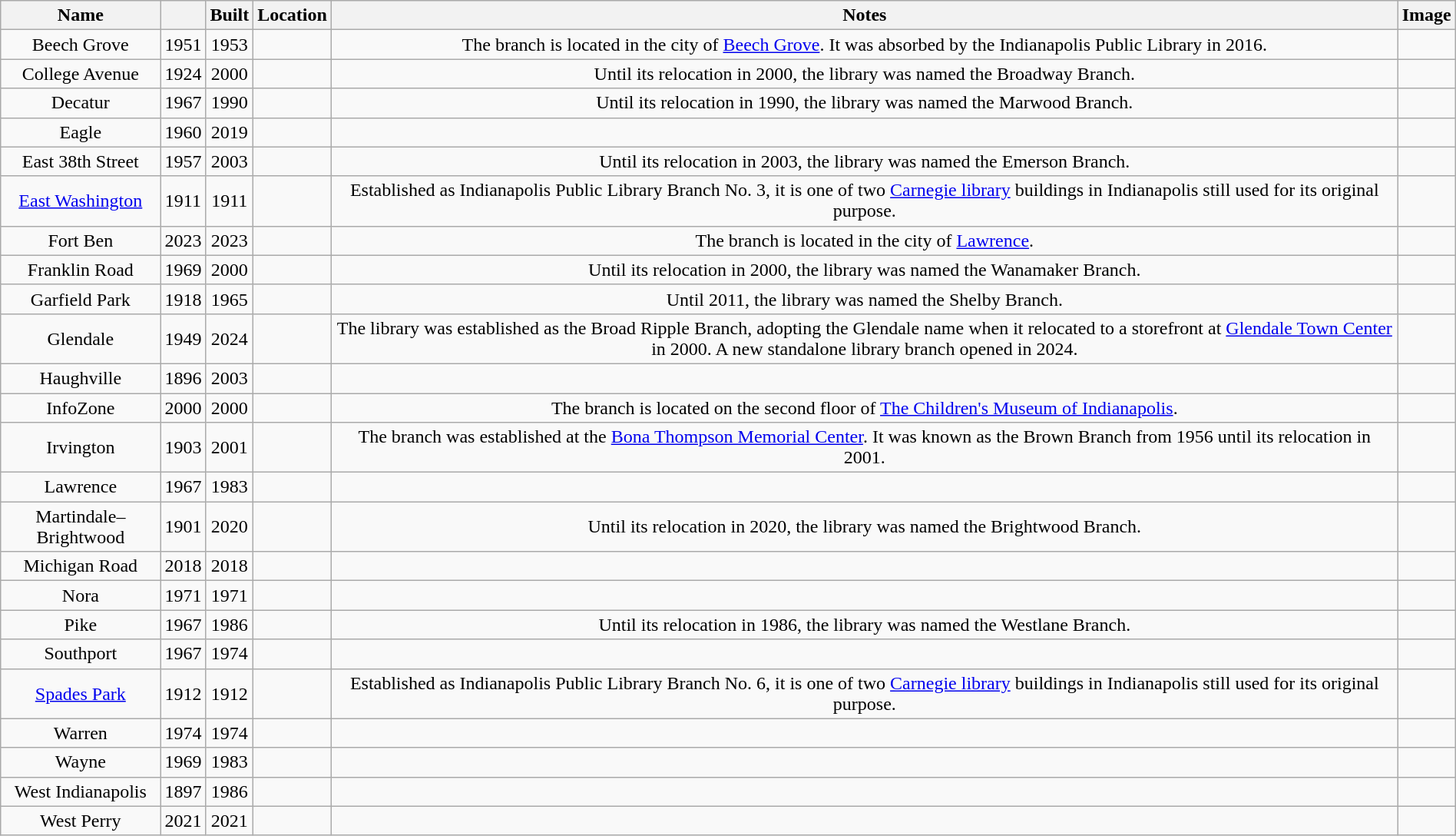<table class="wikitable sortable" style="text-align:center; width:100%">
<tr>
<th>Name</th>
<th></th>
<th>Built</th>
<th>Location</th>
<th class="unsortable">Notes</th>
<th class="unsortable">Image</th>
</tr>
<tr>
<td>Beech Grove</td>
<td>1951</td>
<td>1953</td>
<td></td>
<td>The branch is located in the city of <a href='#'>Beech Grove</a>. It was absorbed by the Indianapolis Public Library in 2016.</td>
<td></td>
</tr>
<tr>
<td>College Avenue</td>
<td>1924</td>
<td>2000</td>
<td></td>
<td>Until its relocation in 2000, the library was named the Broadway Branch.</td>
<td></td>
</tr>
<tr>
<td>Decatur</td>
<td>1967</td>
<td>1990</td>
<td></td>
<td>Until its relocation in 1990, the library was named the Marwood Branch.</td>
<td></td>
</tr>
<tr>
<td>Eagle</td>
<td>1960</td>
<td>2019</td>
<td></td>
<td></td>
<td></td>
</tr>
<tr>
<td>East 38th Street</td>
<td>1957</td>
<td>2003</td>
<td></td>
<td>Until its relocation in 2003, the library was named the Emerson Branch.</td>
<td></td>
</tr>
<tr>
<td><a href='#'>East Washington</a></td>
<td>1911</td>
<td>1911</td>
<td></td>
<td>Established as Indianapolis Public Library Branch No. 3, it is one of two <a href='#'>Carnegie library</a> buildings in Indianapolis still used for its original purpose.</td>
<td></td>
</tr>
<tr>
<td>Fort Ben</td>
<td>2023</td>
<td>2023</td>
<td></td>
<td>The branch is located in the city of <a href='#'>Lawrence</a>.</td>
<td></td>
</tr>
<tr>
<td>Franklin Road</td>
<td>1969</td>
<td>2000</td>
<td></td>
<td>Until its relocation in 2000, the library was named the Wanamaker Branch.</td>
<td></td>
</tr>
<tr>
<td>Garfield Park</td>
<td>1918</td>
<td>1965</td>
<td></td>
<td>Until 2011, the library was named the Shelby Branch.</td>
<td></td>
</tr>
<tr>
<td>Glendale</td>
<td>1949</td>
<td>2024</td>
<td></td>
<td>The library was established as the Broad Ripple Branch, adopting the Glendale name when it relocated to a storefront at <a href='#'>Glendale Town Center</a> in 2000. A new standalone library branch opened in 2024.</td>
<td></td>
</tr>
<tr>
<td>Haughville</td>
<td>1896</td>
<td>2003</td>
<td></td>
<td></td>
<td></td>
</tr>
<tr>
<td>InfoZone</td>
<td>2000</td>
<td>2000</td>
<td></td>
<td>The branch is located on the second floor of <a href='#'>The Children's Museum of Indianapolis</a>.</td>
<td></td>
</tr>
<tr>
<td>Irvington</td>
<td>1903</td>
<td>2001</td>
<td></td>
<td>The branch was established at the <a href='#'>Bona Thompson Memorial Center</a>. It was known as the Brown Branch from 1956 until its relocation in 2001.</td>
<td></td>
</tr>
<tr>
<td>Lawrence</td>
<td>1967</td>
<td>1983</td>
<td></td>
<td></td>
<td></td>
</tr>
<tr>
<td>Martindale–Brightwood</td>
<td>1901</td>
<td>2020</td>
<td></td>
<td>Until its relocation in 2020, the library was named the Brightwood Branch.</td>
<td></td>
</tr>
<tr>
<td>Michigan Road</td>
<td>2018</td>
<td>2018</td>
<td></td>
<td></td>
<td></td>
</tr>
<tr>
<td>Nora</td>
<td>1971</td>
<td>1971</td>
<td></td>
<td></td>
<td></td>
</tr>
<tr>
<td>Pike</td>
<td>1967</td>
<td>1986</td>
<td></td>
<td>Until its relocation in 1986, the library was named the Westlane Branch.</td>
<td></td>
</tr>
<tr>
<td>Southport</td>
<td>1967</td>
<td>1974</td>
<td></td>
<td></td>
<td></td>
</tr>
<tr>
<td><a href='#'>Spades Park</a></td>
<td>1912</td>
<td>1912</td>
<td></td>
<td>Established as Indianapolis Public Library Branch No. 6, it is one of two <a href='#'>Carnegie library</a> buildings in Indianapolis still used for its original purpose.</td>
<td></td>
</tr>
<tr>
<td>Warren</td>
<td>1974</td>
<td>1974</td>
<td></td>
<td></td>
<td></td>
</tr>
<tr>
<td>Wayne</td>
<td>1969</td>
<td>1983</td>
<td></td>
<td></td>
<td></td>
</tr>
<tr>
<td>West Indianapolis</td>
<td>1897</td>
<td>1986</td>
<td></td>
<td></td>
<td></td>
</tr>
<tr>
<td>West Perry</td>
<td>2021</td>
<td>2021</td>
<td></td>
<td></td>
<td></td>
</tr>
</table>
